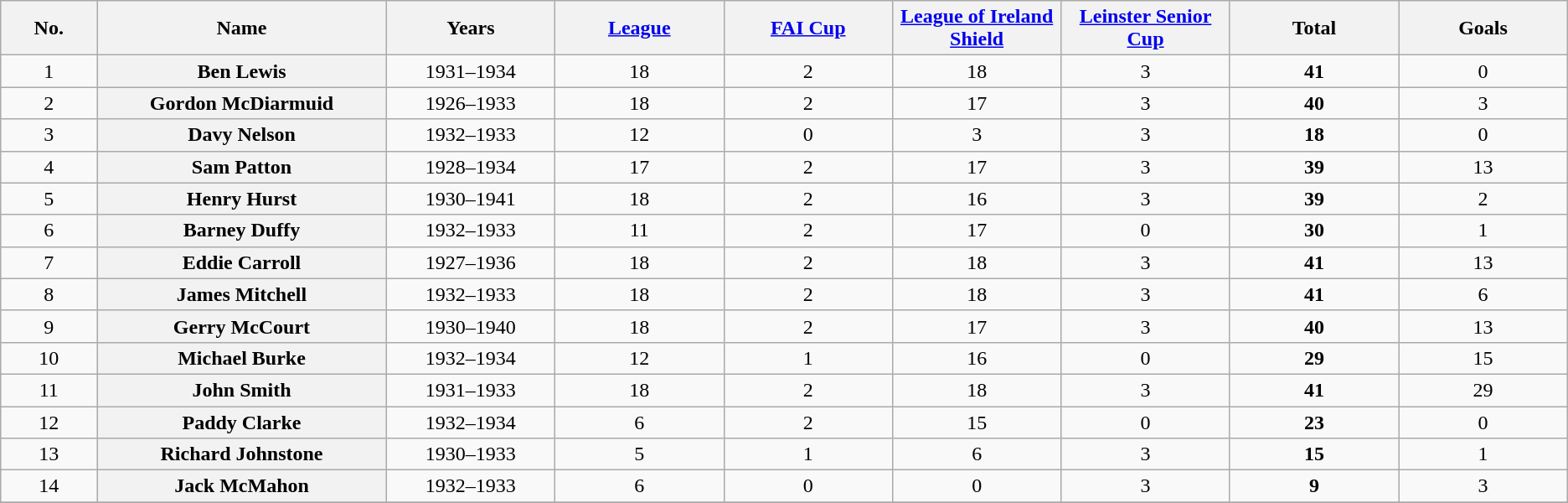<table class="sortable wikitable plainrowheaders"  style="text-align: center;">
<tr>
<th scope="col" style="width:4%;">No.</th>
<th scope="col" style="width:12%;">Name</th>
<th scope="col" style="width:7%;">Years</th>
<th scope="col" style="width:7%;"><a href='#'>League</a></th>
<th scope="col" style="width:7%;"><a href='#'>FAI Cup</a></th>
<th scope="col" style="width:7%;"><a href='#'>League of Ireland Shield</a></th>
<th scope="col" style="width:7%;"><a href='#'>Leinster Senior Cup</a></th>
<th scope="col" style="width:7%;"><strong>Total</strong></th>
<th scope="col" style="width:7%;">Goals</th>
</tr>
<tr>
<td>1</td>
<th scope="row"> Ben Lewis</th>
<td>1931–1934</td>
<td>18</td>
<td>2</td>
<td>18</td>
<td>3</td>
<td><strong>41</strong></td>
<td>0</td>
</tr>
<tr>
<td>2</td>
<th scope="row"> Gordon McDiarmuid</th>
<td>1926–1933</td>
<td>18</td>
<td>2</td>
<td>17</td>
<td>3</td>
<td><strong>40</strong></td>
<td>3</td>
</tr>
<tr>
<td>3</td>
<th scope="row"> Davy Nelson</th>
<td>1932–1933</td>
<td>12</td>
<td>0</td>
<td>3</td>
<td>3</td>
<td><strong>18</strong></td>
<td>0</td>
</tr>
<tr>
<td>4</td>
<th scope="row"> Sam Patton</th>
<td>1928–1934</td>
<td>17</td>
<td>2</td>
<td>17</td>
<td>3</td>
<td><strong>39</strong></td>
<td>13</td>
</tr>
<tr>
<td>5</td>
<th scope="row"> Henry Hurst</th>
<td>1930–1941</td>
<td>18</td>
<td>2</td>
<td>16</td>
<td>3</td>
<td><strong>39</strong></td>
<td>2</td>
</tr>
<tr>
<td>6</td>
<th scope="row"> Barney Duffy</th>
<td>1932–1933</td>
<td>11</td>
<td>2</td>
<td>17</td>
<td>0</td>
<td><strong>30</strong></td>
<td>1</td>
</tr>
<tr>
<td>7</td>
<th scope="row"> Eddie Carroll</th>
<td>1927–1936</td>
<td>18</td>
<td>2</td>
<td>18</td>
<td>3</td>
<td><strong>41</strong></td>
<td>13</td>
</tr>
<tr>
<td>8</td>
<th scope="row"> James Mitchell</th>
<td>1932–1933</td>
<td>18</td>
<td>2</td>
<td>18</td>
<td>3</td>
<td><strong>41</strong></td>
<td>6</td>
</tr>
<tr>
<td>9</td>
<th scope="row"> Gerry McCourt</th>
<td>1930–1940</td>
<td>18</td>
<td>2</td>
<td>17</td>
<td>3</td>
<td><strong>40</strong></td>
<td>13</td>
</tr>
<tr>
<td>10</td>
<th scope="row"> Michael Burke</th>
<td>1932–1934</td>
<td>12</td>
<td>1</td>
<td>16</td>
<td>0</td>
<td><strong>29</strong></td>
<td>15</td>
</tr>
<tr>
<td>11</td>
<th scope="row"> John Smith</th>
<td>1931–1933</td>
<td>18</td>
<td>2</td>
<td>18</td>
<td>3</td>
<td><strong>41</strong></td>
<td>29</td>
</tr>
<tr>
<td>12</td>
<th scope="row"> Paddy Clarke</th>
<td>1932–1934</td>
<td>6</td>
<td>2</td>
<td>15</td>
<td>0</td>
<td><strong>23</strong></td>
<td>0</td>
</tr>
<tr>
<td>13</td>
<th scope="row"> Richard Johnstone</th>
<td>1930–1933</td>
<td>5</td>
<td>1</td>
<td>6</td>
<td>3</td>
<td><strong>15</strong></td>
<td>1</td>
</tr>
<tr>
<td>14</td>
<th scope="row"> Jack McMahon</th>
<td>1932–1933</td>
<td>6</td>
<td>0</td>
<td>0</td>
<td>3</td>
<td><strong>9</strong></td>
<td>3</td>
</tr>
<tr>
</tr>
</table>
